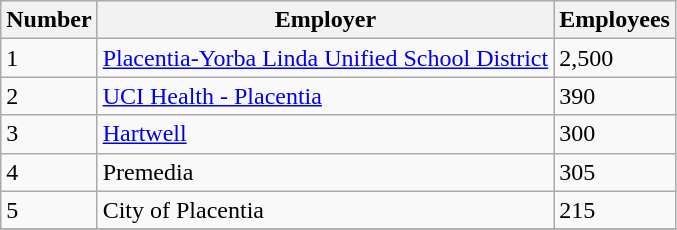<table class="wikitable" border="1">
<tr>
<th>Number</th>
<th>Employer</th>
<th>Employees</th>
</tr>
<tr>
<td>1</td>
<td><a href='#'>Placentia-Yorba Linda Unified School District</a></td>
<td>2,500</td>
</tr>
<tr>
<td>2</td>
<td><a href='#'>UCI Health - Placentia</a></td>
<td>390</td>
</tr>
<tr>
<td>3</td>
<td><a href='#'>Hartwell</a></td>
<td>300</td>
</tr>
<tr>
<td>4</td>
<td>Premedia</td>
<td>305</td>
</tr>
<tr>
<td>5</td>
<td>City of Placentia</td>
<td>215</td>
</tr>
<tr>
</tr>
</table>
